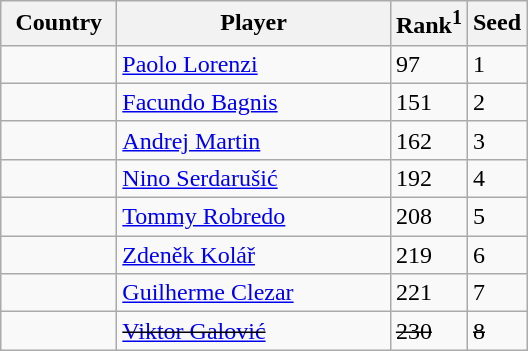<table class="sortable wikitable">
<tr>
<th width="70">Country</th>
<th width="175">Player</th>
<th>Rank<sup>1</sup></th>
<th>Seed</th>
</tr>
<tr>
<td></td>
<td><a href='#'>Paolo Lorenzi</a></td>
<td>97</td>
<td>1</td>
</tr>
<tr>
<td></td>
<td><a href='#'>Facundo Bagnis</a></td>
<td>151</td>
<td>2</td>
</tr>
<tr>
<td></td>
<td><a href='#'>Andrej Martin</a></td>
<td>162</td>
<td>3</td>
</tr>
<tr>
<td></td>
<td><a href='#'>Nino Serdarušić</a></td>
<td>192</td>
<td>4</td>
</tr>
<tr>
<td></td>
<td><a href='#'>Tommy Robredo</a></td>
<td>208</td>
<td>5</td>
</tr>
<tr>
<td></td>
<td><a href='#'>Zdeněk Kolář</a></td>
<td>219</td>
<td>6</td>
</tr>
<tr>
<td></td>
<td><a href='#'>Guilherme Clezar</a></td>
<td>221</td>
<td>7</td>
</tr>
<tr>
<td><s></s></td>
<td><s><a href='#'>Viktor Galović</a></s></td>
<td><s>230</s></td>
<td><s>8</s></td>
</tr>
</table>
